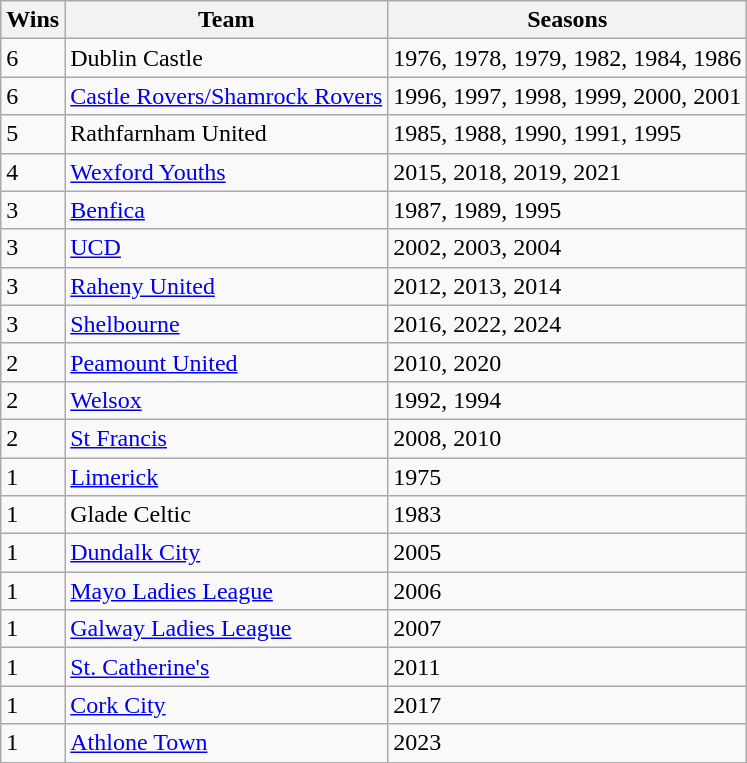<table class="wikitable">
<tr>
<th>Wins</th>
<th>Team</th>
<th>Seasons</th>
</tr>
<tr>
<td>6</td>
<td>Dublin Castle </td>
<td>1976, 1978, 1979, 1982, 1984, 1986  </td>
</tr>
<tr>
<td>6</td>
<td><a href='#'>Castle Rovers/Shamrock Rovers</a></td>
<td>1996, 1997, 1998, 1999, 2000, 2001</td>
</tr>
<tr>
<td>5</td>
<td>Rathfarnham United</td>
<td>1985, 1988, 1990, 1991, 1995</td>
</tr>
<tr>
<td>4</td>
<td><a href='#'>Wexford Youths</a></td>
<td>2015, 2018, 2019, 2021</td>
</tr>
<tr>
<td>3</td>
<td><a href='#'>Benfica</a></td>
<td>1987, 1989, 1995</td>
</tr>
<tr>
<td>3</td>
<td><a href='#'>UCD</a></td>
<td>2002, 2003, 2004</td>
</tr>
<tr>
<td>3</td>
<td><a href='#'>Raheny United</a></td>
<td>2012, 2013, 2014</td>
</tr>
<tr>
<td>3</td>
<td><a href='#'>Shelbourne</a></td>
<td>2016, 2022, 2024</td>
</tr>
<tr>
<td>2</td>
<td><a href='#'>Peamount United</a></td>
<td>2010, 2020</td>
</tr>
<tr>
<td>2</td>
<td><a href='#'>Welsox</a></td>
<td>1992, 1994</td>
</tr>
<tr>
<td>2</td>
<td><a href='#'>St Francis</a></td>
<td>2008, 2010</td>
</tr>
<tr>
<td>1</td>
<td><a href='#'>Limerick</a></td>
<td>1975</td>
</tr>
<tr>
<td>1</td>
<td>Glade Celtic</td>
<td>1983</td>
</tr>
<tr>
<td>1</td>
<td><a href='#'>Dundalk City</a></td>
<td>2005</td>
</tr>
<tr>
<td>1</td>
<td><a href='#'>Mayo Ladies League</a></td>
<td>2006</td>
</tr>
<tr>
<td>1</td>
<td><a href='#'>Galway Ladies League</a></td>
<td>2007</td>
</tr>
<tr>
<td>1</td>
<td><a href='#'>St. Catherine's</a></td>
<td>2011</td>
</tr>
<tr>
<td>1</td>
<td><a href='#'>Cork City</a></td>
<td>2017</td>
</tr>
<tr>
<td>1</td>
<td><a href='#'>Athlone Town</a></td>
<td>2023</td>
</tr>
</table>
